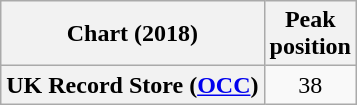<table class="wikitable sortable plainrowheaders" style="text-align:center">
<tr>
<th scope="col">Chart (2018)</th>
<th scope="col">Peak<br>position</th>
</tr>
<tr>
<th scope="row">UK Record Store (<a href='#'>OCC</a>)</th>
<td>38</td>
</tr>
</table>
